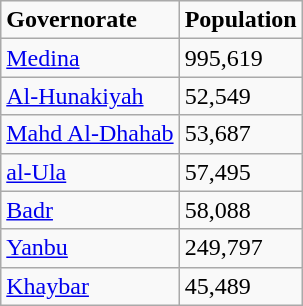<table class="wikitable">
<tr>
<td><strong>Governorate</strong></td>
<td><strong>Population</strong></td>
</tr>
<tr>
<td><a href='#'>Medina</a></td>
<td>995,619</td>
</tr>
<tr>
<td><a href='#'>Al-Hunakiyah</a></td>
<td>52,549</td>
</tr>
<tr>
<td><a href='#'>Mahd Al-Dhahab</a></td>
<td>53,687</td>
</tr>
<tr>
<td><a href='#'>al-Ula</a></td>
<td>57,495</td>
</tr>
<tr>
<td><a href='#'>Badr</a></td>
<td>58,088</td>
</tr>
<tr>
<td><a href='#'>Yanbu</a></td>
<td>249,797</td>
</tr>
<tr>
<td><a href='#'>Khaybar</a></td>
<td>45,489</td>
</tr>
</table>
